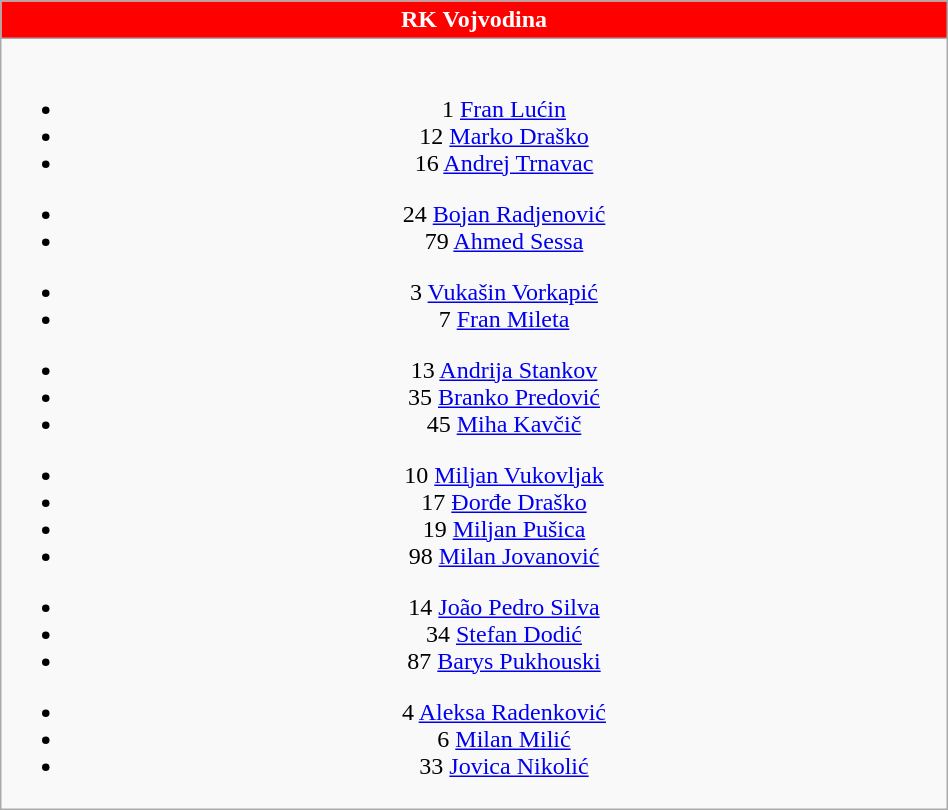<table class="wikitable" style="font-size:100%; text-align:center;" width=50%>
<tr>
<th colspan=5 style="background-color:#FF0000;color:#FFFFFF;text-align:center;"> RK Vojvodina</th>
</tr>
<tr>
<td><br>
<ul><li>1  <a href='#'>Fran Lućin</a></li><li>12  <a href='#'>Marko Draško</a></li><li>16  <a href='#'>Andrej Trnavac</a></li></ul><ul><li>24  <a href='#'>Bojan Radjenović</a></li><li>79  <a href='#'>Ahmed Sessa</a></li></ul><ul><li>3  <a href='#'>Vukašin Vorkapić</a></li><li>7  <a href='#'>Fran Mileta</a></li></ul><ul><li>13  <a href='#'>Andrija Stankov</a></li><li>35  <a href='#'>Branko Predović</a></li><li>45  <a href='#'>Miha Kavčič</a></li></ul><ul><li>10  <a href='#'>Miljan Vukovljak</a></li><li>17  <a href='#'>Đorđe Draško</a></li><li>19  <a href='#'>Miljan Pušica</a></li><li>98  <a href='#'>Milan Jovanović</a></li></ul><ul><li>14  <a href='#'>João Pedro Silva</a></li><li>34  <a href='#'>Stefan Dodić</a></li><li>87  <a href='#'>Barys Pukhouski</a></li></ul><ul><li>4  <a href='#'>Aleksa Radenković</a></li><li>6  <a href='#'>Milan Milić</a></li><li>33  <a href='#'>Jovica Nikolić</a></li></ul></td>
</tr>
</table>
